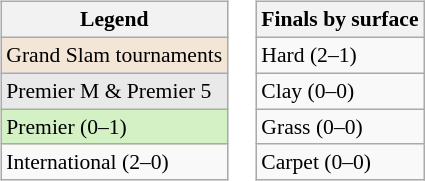<table>
<tr valign=top>
<td><br><table class=wikitable style="font-size:90%">
<tr>
<th>Legend</th>
</tr>
<tr style="background:#f3e6d7;">
<td>Grand Slam tournaments</td>
</tr>
<tr style="background:#e9e9e9;">
<td>Premier M & Premier 5</td>
</tr>
<tr style="background:#d4f1c5;">
<td>Premier (0–1)</td>
</tr>
<tr>
<td>International (2–0)</td>
</tr>
</table>
</td>
<td><br><table class=wikitable style="font-size:90%">
<tr>
<th>Finals by surface</th>
</tr>
<tr>
<td>Hard (2–1)</td>
</tr>
<tr>
<td>Clay (0–0)</td>
</tr>
<tr>
<td>Grass (0–0)</td>
</tr>
<tr>
<td>Carpet (0–0)</td>
</tr>
</table>
</td>
</tr>
</table>
